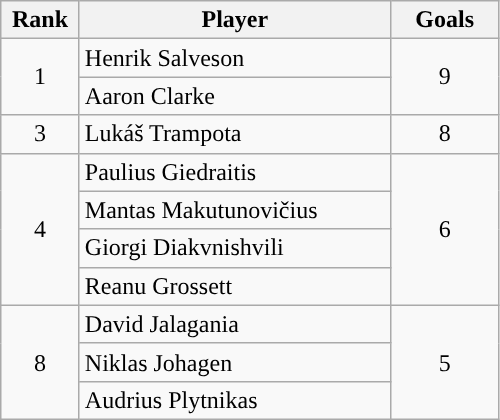<table class="wikitable" style="text-align:center">
<tr>
<th width=45>Rank</th>
<th width=200>Player</th>
<th width=65>Goals</th>
</tr>
<tr>
<td rowspan=2>1</td>
<td style="text-align:left"> Henrik Salveson</td>
<td rowspan=2>9</td>
</tr>
<tr>
<td style="text-align:left"> Aaron Clarke</td>
</tr>
<tr>
<td>3</td>
<td style="text-align:left"> Lukáš Trampota</td>
<td>8</td>
</tr>
<tr>
<td rowspan=4>4</td>
<td style="text-align:left"> Paulius Giedraitis</td>
<td rowspan=4>6</td>
</tr>
<tr>
<td style="text-align:left"> Mantas Makutunovičius</td>
</tr>
<tr>
<td style="text-align:left"> Giorgi Diakvnishvili</td>
</tr>
<tr>
<td style="text-align:left"> Reanu Grossett</td>
</tr>
<tr>
<td rowspan=3>8</td>
<td style="text-align:left"> David Jalagania</td>
<td rowspan=3>5</td>
</tr>
<tr>
<td style="text-align:left"> Niklas Johagen</td>
</tr>
<tr>
<td style="text-align:left"> Audrius Plytnikas</td>
</tr>
</table>
